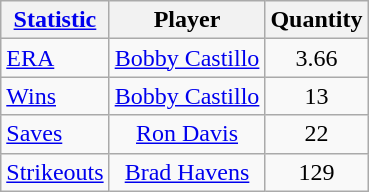<table class="wikitable" style="text-align: center;">
<tr>
<th><a href='#'>Statistic</a></th>
<th>Player</th>
<th>Quantity</th>
</tr>
<tr>
<td align="left"><a href='#'>ERA</a></td>
<td><a href='#'>Bobby Castillo</a></td>
<td>3.66</td>
</tr>
<tr>
<td align="left"><a href='#'>Wins</a></td>
<td><a href='#'>Bobby Castillo</a></td>
<td>13</td>
</tr>
<tr>
<td align="left"><a href='#'>Saves</a></td>
<td><a href='#'>Ron Davis</a></td>
<td>22</td>
</tr>
<tr>
<td align="left"><a href='#'>Strikeouts</a></td>
<td><a href='#'>Brad Havens</a></td>
<td>129</td>
</tr>
</table>
